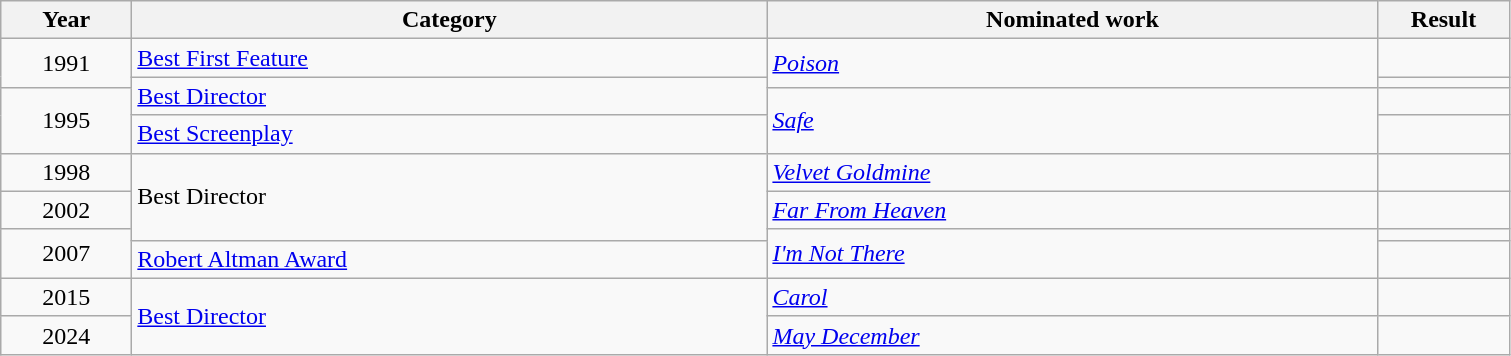<table class=wikitable>
<tr>
<th scope="col" style="width:5em;">Year</th>
<th scope="col" style="width:26em;">Category</th>
<th scope="col" style="width:25em;">Nominated work</th>
<th scope="col" style="width:5em;">Result</th>
</tr>
<tr>
<td style="text-align:center;", rowspan=2>1991</td>
<td><a href='#'>Best First Feature</a></td>
<td rowspan=2><em><a href='#'>Poison</a></em></td>
<td></td>
</tr>
<tr>
<td rowspan=2><a href='#'>Best Director</a></td>
<td></td>
</tr>
<tr>
<td style="text-align:center;", rowspan=2>1995</td>
<td rowspan=2><em><a href='#'>Safe</a></em></td>
<td></td>
</tr>
<tr>
<td><a href='#'>Best Screenplay</a></td>
<td></td>
</tr>
<tr>
<td style="text-align:center;">1998</td>
<td rowspan=3>Best Director</td>
<td><em><a href='#'>Velvet Goldmine</a></em></td>
<td></td>
</tr>
<tr>
<td style="text-align:center;">2002</td>
<td><em><a href='#'>Far From Heaven</a></em></td>
<td></td>
</tr>
<tr>
<td style="text-align:center;", rowspan=2>2007</td>
<td rowspan=2><em><a href='#'>I'm Not There</a></em></td>
<td></td>
</tr>
<tr>
<td><a href='#'>Robert Altman Award</a></td>
<td></td>
</tr>
<tr>
<td style="text-align:center;">2015</td>
<td rowspan=2><a href='#'>Best Director</a></td>
<td><em><a href='#'>Carol</a></em></td>
<td></td>
</tr>
<tr>
<td style="text-align:center;">2024</td>
<td><em><a href='#'>May December</a></em></td>
<td></td>
</tr>
</table>
